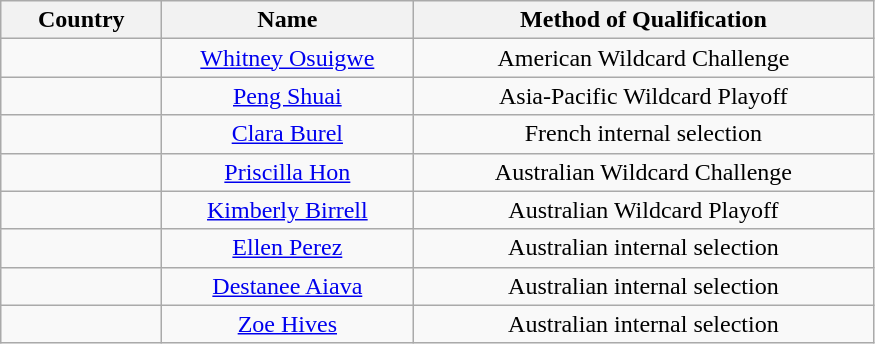<table class="wikitable" style="text-align: center;">
<tr>
<th style="width:100px;">Country</th>
<th width=160>Name</th>
<th width=300>Method of Qualification</th>
</tr>
<tr>
<td></td>
<td><a href='#'>Whitney Osuigwe</a></td>
<td>American Wildcard Challenge</td>
</tr>
<tr>
<td></td>
<td><a href='#'>Peng Shuai</a></td>
<td>Asia-Pacific Wildcard Playoff</td>
</tr>
<tr>
<td></td>
<td><a href='#'>Clara Burel</a></td>
<td>French internal selection</td>
</tr>
<tr>
<td></td>
<td><a href='#'>Priscilla Hon</a></td>
<td>Australian Wildcard Challenge</td>
</tr>
<tr>
<td></td>
<td><a href='#'>Kimberly Birrell</a></td>
<td>Australian Wildcard Playoff</td>
</tr>
<tr>
<td></td>
<td><a href='#'>Ellen Perez</a></td>
<td>Australian internal selection</td>
</tr>
<tr>
<td></td>
<td><a href='#'>Destanee Aiava</a></td>
<td>Australian internal selection</td>
</tr>
<tr>
<td></td>
<td><a href='#'>Zoe Hives</a></td>
<td>Australian internal selection</td>
</tr>
</table>
